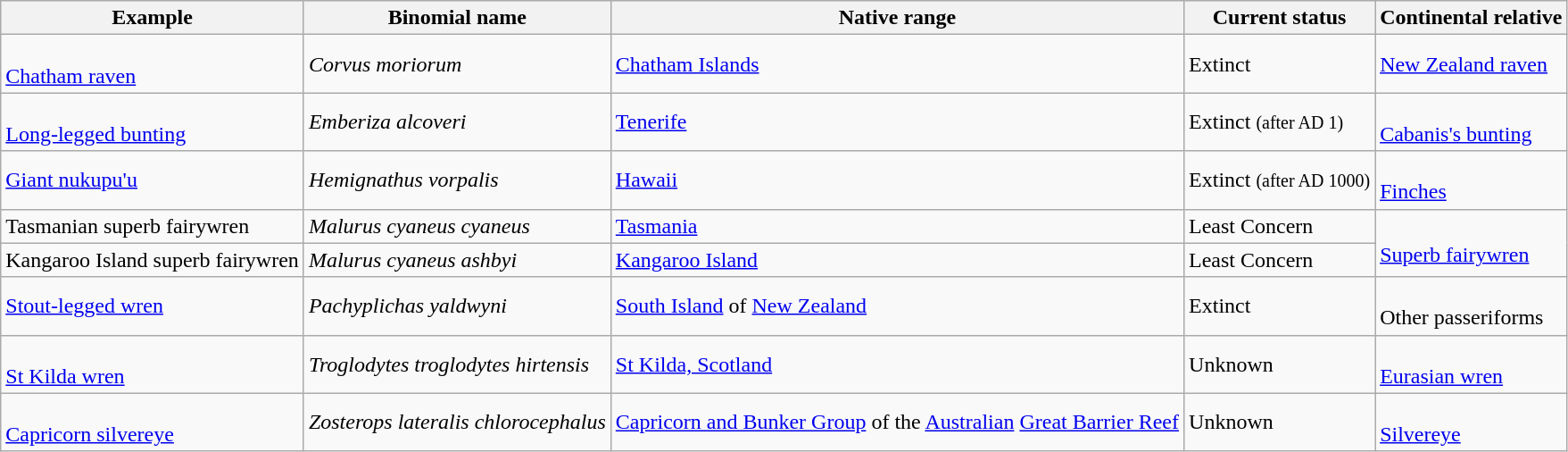<table class=wikitable>
<tr>
<th>Example</th>
<th>Binomial name</th>
<th>Native range</th>
<th>Current status</th>
<th>Continental relative</th>
</tr>
<tr>
<td><br><a href='#'>Chatham raven</a></td>
<td><em>Corvus moriorum</em></td>
<td><a href='#'>Chatham Islands</a></td>
<td>Extinct</td>
<td><a href='#'>New Zealand raven</a></td>
</tr>
<tr>
<td><br><a href='#'>Long-legged bunting</a></td>
<td><em>Emberiza alcoveri</em></td>
<td><a href='#'>Tenerife</a></td>
<td>Extinct <small>(after AD 1)</small></td>
<td><br><a href='#'>Cabanis's bunting</a></td>
</tr>
<tr>
<td><a href='#'>Giant nukupu'u</a></td>
<td><em>Hemignathus vorpalis</em></td>
<td><a href='#'>Hawaii</a></td>
<td>Extinct <small>(after AD 1000)</small></td>
<td><br><a href='#'>Finches</a></td>
</tr>
<tr>
<td>Tasmanian superb fairywren</td>
<td><em>Malurus cyaneus cyaneus</em></td>
<td><a href='#'>Tasmania</a></td>
<td>Least Concern</td>
<td rowspan=2><br><a href='#'>Superb fairywren</a></td>
</tr>
<tr>
<td>Kangaroo Island superb fairywren</td>
<td><em>Malurus cyaneus ashbyi</em></td>
<td><a href='#'>Kangaroo Island</a></td>
<td>Least Concern</td>
</tr>
<tr>
<td><a href='#'>Stout-legged wren</a></td>
<td><em>Pachyplichas yaldwyni</em></td>
<td><a href='#'>South Island</a> of <a href='#'>New Zealand</a></td>
<td>Extinct</td>
<td><br>Other passeriforms</td>
</tr>
<tr>
<td><br><a href='#'>St Kilda wren</a></td>
<td><em>Troglodytes troglodytes hirtensis</em></td>
<td><a href='#'>St Kilda, Scotland</a></td>
<td>Unknown</td>
<td><br><a href='#'>Eurasian wren</a></td>
</tr>
<tr>
<td><br><a href='#'>Capricorn silvereye</a></td>
<td><em>Zosterops lateralis chlorocephalus</em></td>
<td><a href='#'>Capricorn and Bunker Group</a> of the <a href='#'>Australian</a> <a href='#'>Great Barrier Reef</a></td>
<td>Unknown</td>
<td><br><a href='#'>Silvereye</a></td>
</tr>
</table>
